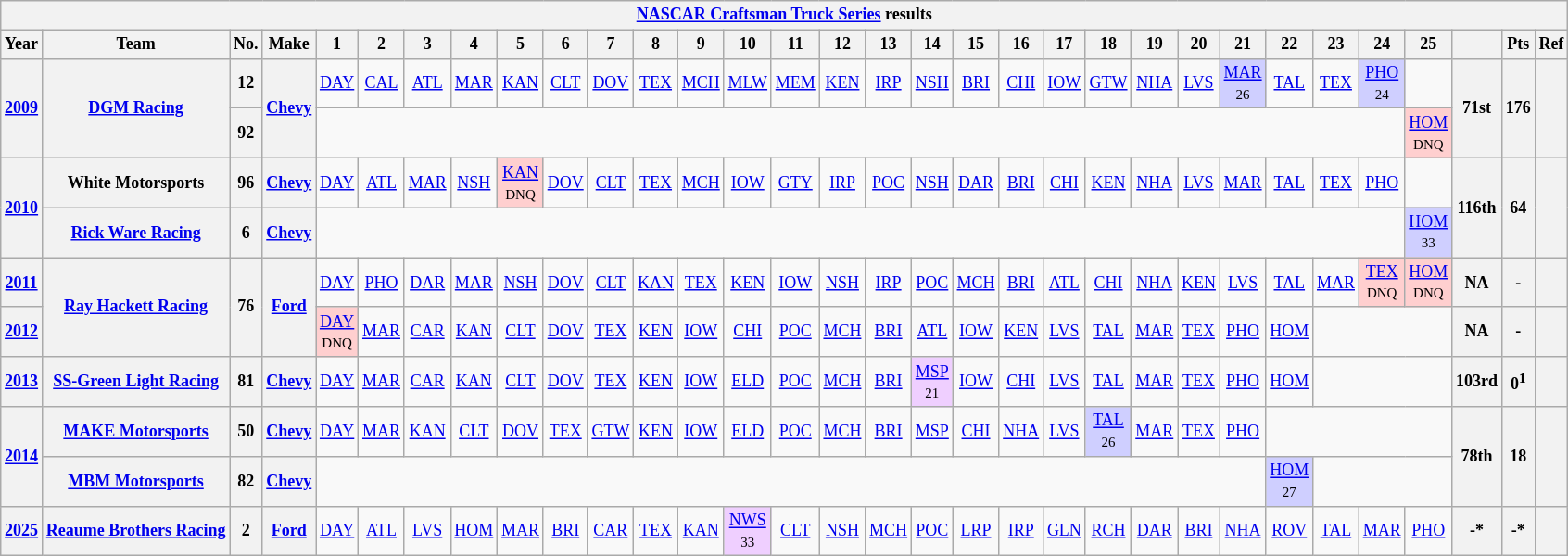<table class="wikitable" style="text-align:center; font-size:75%">
<tr>
<th colspan=45><a href='#'>NASCAR Craftsman Truck Series</a> results</th>
</tr>
<tr>
<th>Year</th>
<th>Team</th>
<th>No.</th>
<th>Make</th>
<th>1</th>
<th>2</th>
<th>3</th>
<th>4</th>
<th>5</th>
<th>6</th>
<th>7</th>
<th>8</th>
<th>9</th>
<th>10</th>
<th>11</th>
<th>12</th>
<th>13</th>
<th>14</th>
<th>15</th>
<th>16</th>
<th>17</th>
<th>18</th>
<th>19</th>
<th>20</th>
<th>21</th>
<th>22</th>
<th>23</th>
<th>24</th>
<th>25</th>
<th></th>
<th>Pts</th>
<th>Ref</th>
</tr>
<tr>
<th rowspan=2><a href='#'>2009</a></th>
<th rowspan=2><a href='#'>DGM Racing</a></th>
<th>12</th>
<th rowspan=2><a href='#'>Chevy</a></th>
<td><a href='#'>DAY</a></td>
<td><a href='#'>CAL</a></td>
<td><a href='#'>ATL</a></td>
<td><a href='#'>MAR</a></td>
<td><a href='#'>KAN</a></td>
<td><a href='#'>CLT</a></td>
<td><a href='#'>DOV</a></td>
<td><a href='#'>TEX</a></td>
<td><a href='#'>MCH</a></td>
<td><a href='#'>MLW</a></td>
<td><a href='#'>MEM</a></td>
<td><a href='#'>KEN</a></td>
<td><a href='#'>IRP</a></td>
<td><a href='#'>NSH</a></td>
<td><a href='#'>BRI</a></td>
<td><a href='#'>CHI</a></td>
<td><a href='#'>IOW</a></td>
<td><a href='#'>GTW</a></td>
<td><a href='#'>NHA</a></td>
<td><a href='#'>LVS</a></td>
<td style="background:#CFCFFF;"><a href='#'>MAR</a><br><small>26</small></td>
<td><a href='#'>TAL</a></td>
<td><a href='#'>TEX</a></td>
<td style="background:#CFCFFF;"><a href='#'>PHO</a><br><small>24</small></td>
<td></td>
<th rowspan=2>71st</th>
<th rowspan=2>176</th>
<th rowspan=2></th>
</tr>
<tr>
<th>92</th>
<td colspan=24></td>
<td style="background:#FFCFCF;"><a href='#'>HOM</a><br><small>DNQ</small></td>
</tr>
<tr>
<th rowspan=2><a href='#'>2010</a></th>
<th>White Motorsports</th>
<th>96</th>
<th><a href='#'>Chevy</a></th>
<td><a href='#'>DAY</a></td>
<td><a href='#'>ATL</a></td>
<td><a href='#'>MAR</a></td>
<td><a href='#'>NSH</a></td>
<td style="background:#FFCFCF;"><a href='#'>KAN</a><br><small>DNQ</small></td>
<td><a href='#'>DOV</a></td>
<td><a href='#'>CLT</a></td>
<td><a href='#'>TEX</a></td>
<td><a href='#'>MCH</a></td>
<td><a href='#'>IOW</a></td>
<td><a href='#'>GTY</a></td>
<td><a href='#'>IRP</a></td>
<td><a href='#'>POC</a></td>
<td><a href='#'>NSH</a></td>
<td><a href='#'>DAR</a></td>
<td><a href='#'>BRI</a></td>
<td><a href='#'>CHI</a></td>
<td><a href='#'>KEN</a></td>
<td><a href='#'>NHA</a></td>
<td><a href='#'>LVS</a></td>
<td><a href='#'>MAR</a></td>
<td><a href='#'>TAL</a></td>
<td><a href='#'>TEX</a></td>
<td><a href='#'>PHO</a></td>
<td></td>
<th rowspan=2>116th</th>
<th rowspan=2>64</th>
<th rowspan=2></th>
</tr>
<tr>
<th><a href='#'>Rick Ware Racing</a></th>
<th>6</th>
<th><a href='#'>Chevy</a></th>
<td colspan=24></td>
<td style="background:#CFCFFF;"><a href='#'>HOM</a><br><small>33</small></td>
</tr>
<tr>
<th><a href='#'>2011</a></th>
<th rowspan=2><a href='#'>Ray Hackett Racing</a></th>
<th rowspan=2>76</th>
<th rowspan=2><a href='#'>Ford</a></th>
<td><a href='#'>DAY</a></td>
<td><a href='#'>PHO</a></td>
<td><a href='#'>DAR</a></td>
<td><a href='#'>MAR</a></td>
<td><a href='#'>NSH</a></td>
<td><a href='#'>DOV</a></td>
<td><a href='#'>CLT</a></td>
<td><a href='#'>KAN</a></td>
<td><a href='#'>TEX</a></td>
<td><a href='#'>KEN</a></td>
<td><a href='#'>IOW</a></td>
<td><a href='#'>NSH</a></td>
<td><a href='#'>IRP</a></td>
<td><a href='#'>POC</a></td>
<td><a href='#'>MCH</a></td>
<td><a href='#'>BRI</a></td>
<td><a href='#'>ATL</a></td>
<td><a href='#'>CHI</a></td>
<td><a href='#'>NHA</a></td>
<td><a href='#'>KEN</a></td>
<td><a href='#'>LVS</a></td>
<td><a href='#'>TAL</a></td>
<td><a href='#'>MAR</a></td>
<td style="background:#FFCFCF;"><a href='#'>TEX</a><br><small>DNQ</small></td>
<td style="background:#FFCFCF;"><a href='#'>HOM</a><br><small>DNQ</small></td>
<th>NA</th>
<th>-</th>
<th></th>
</tr>
<tr>
<th><a href='#'>2012</a></th>
<td style="background:#FFCFCF;"><a href='#'>DAY</a><br><small>DNQ</small></td>
<td><a href='#'>MAR</a></td>
<td><a href='#'>CAR</a></td>
<td><a href='#'>KAN</a></td>
<td><a href='#'>CLT</a></td>
<td><a href='#'>DOV</a></td>
<td><a href='#'>TEX</a></td>
<td><a href='#'>KEN</a></td>
<td><a href='#'>IOW</a></td>
<td><a href='#'>CHI</a></td>
<td><a href='#'>POC</a></td>
<td><a href='#'>MCH</a></td>
<td><a href='#'>BRI</a></td>
<td><a href='#'>ATL</a></td>
<td><a href='#'>IOW</a></td>
<td><a href='#'>KEN</a></td>
<td><a href='#'>LVS</a></td>
<td><a href='#'>TAL</a></td>
<td><a href='#'>MAR</a></td>
<td><a href='#'>TEX</a></td>
<td><a href='#'>PHO</a></td>
<td><a href='#'>HOM</a></td>
<td colspan=3></td>
<th>NA</th>
<th>-</th>
<th></th>
</tr>
<tr>
<th><a href='#'>2013</a></th>
<th><a href='#'>SS-Green Light Racing</a></th>
<th>81</th>
<th><a href='#'>Chevy</a></th>
<td><a href='#'>DAY</a></td>
<td><a href='#'>MAR</a></td>
<td><a href='#'>CAR</a></td>
<td><a href='#'>KAN</a></td>
<td><a href='#'>CLT</a></td>
<td><a href='#'>DOV</a></td>
<td><a href='#'>TEX</a></td>
<td><a href='#'>KEN</a></td>
<td><a href='#'>IOW</a></td>
<td><a href='#'>ELD</a></td>
<td><a href='#'>POC</a></td>
<td><a href='#'>MCH</a></td>
<td><a href='#'>BRI</a></td>
<td style="background:#EFCFFF;"><a href='#'>MSP</a><br><small>21</small></td>
<td><a href='#'>IOW</a></td>
<td><a href='#'>CHI</a></td>
<td><a href='#'>LVS</a></td>
<td><a href='#'>TAL</a></td>
<td><a href='#'>MAR</a></td>
<td><a href='#'>TEX</a></td>
<td><a href='#'>PHO</a></td>
<td><a href='#'>HOM</a></td>
<td colspan=3></td>
<th>103rd</th>
<th>0<sup>1</sup></th>
<th></th>
</tr>
<tr>
<th rowspan=2><a href='#'>2014</a></th>
<th><a href='#'>MAKE Motorsports</a></th>
<th>50</th>
<th><a href='#'>Chevy</a></th>
<td><a href='#'>DAY</a></td>
<td><a href='#'>MAR</a></td>
<td><a href='#'>KAN</a></td>
<td><a href='#'>CLT</a></td>
<td><a href='#'>DOV</a></td>
<td><a href='#'>TEX</a></td>
<td><a href='#'>GTW</a></td>
<td><a href='#'>KEN</a></td>
<td><a href='#'>IOW</a></td>
<td><a href='#'>ELD</a></td>
<td><a href='#'>POC</a></td>
<td><a href='#'>MCH</a></td>
<td><a href='#'>BRI</a></td>
<td><a href='#'>MSP</a></td>
<td><a href='#'>CHI</a></td>
<td><a href='#'>NHA</a></td>
<td><a href='#'>LVS</a></td>
<td style="background:#CFCFFF;"><a href='#'>TAL</a><br><small>26</small></td>
<td><a href='#'>MAR</a></td>
<td><a href='#'>TEX</a></td>
<td><a href='#'>PHO</a></td>
<td colspan=4></td>
<th rowspan=2>78th</th>
<th rowspan=2>18</th>
<th rowspan=2></th>
</tr>
<tr>
<th><a href='#'>MBM Motorsports</a></th>
<th>82</th>
<th><a href='#'>Chevy</a></th>
<td colspan=21></td>
<td style="background:#CFCFFF;"><a href='#'>HOM</a><br><small>27</small></td>
<td colspan=3></td>
</tr>
<tr>
<th><a href='#'>2025</a></th>
<th><a href='#'>Reaume Brothers Racing</a></th>
<th>2</th>
<th><a href='#'>Ford</a></th>
<td><a href='#'>DAY</a></td>
<td><a href='#'>ATL</a></td>
<td><a href='#'>LVS</a></td>
<td><a href='#'>HOM</a></td>
<td><a href='#'>MAR</a></td>
<td><a href='#'>BRI</a></td>
<td><a href='#'>CAR</a></td>
<td><a href='#'>TEX</a></td>
<td><a href='#'>KAN</a></td>
<td style="background:#EFCFFF;"><a href='#'>NWS</a><br><small>33</small></td>
<td><a href='#'>CLT</a></td>
<td><a href='#'>NSH</a></td>
<td><a href='#'>MCH</a></td>
<td><a href='#'>POC</a></td>
<td><a href='#'>LRP</a></td>
<td><a href='#'>IRP</a></td>
<td><a href='#'>GLN</a></td>
<td><a href='#'>RCH</a></td>
<td><a href='#'>DAR</a></td>
<td><a href='#'>BRI</a></td>
<td><a href='#'>NHA</a></td>
<td><a href='#'>ROV</a></td>
<td><a href='#'>TAL</a></td>
<td><a href='#'>MAR</a></td>
<td><a href='#'>PHO</a></td>
<th>-*</th>
<th>-*</th>
<th></th>
</tr>
</table>
